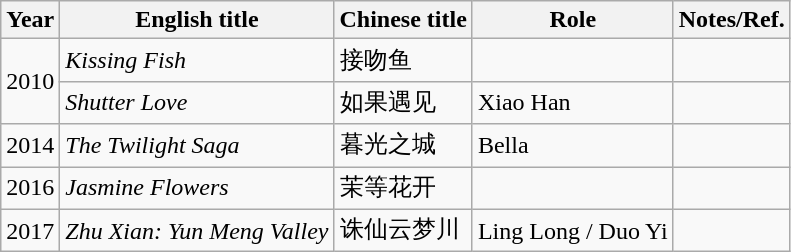<table class="wikitable sortable">
<tr>
<th>Year</th>
<th>English title</th>
<th>Chinese title</th>
<th>Role</th>
<th class="unsortable">Notes/Ref.</th>
</tr>
<tr>
<td rowspan=2>2010</td>
<td><em>Kissing Fish</em></td>
<td>接吻鱼</td>
<td></td>
<td></td>
</tr>
<tr>
<td><em>Shutter Love</em></td>
<td>如果遇见</td>
<td>Xiao Han</td>
<td></td>
</tr>
<tr>
<td>2014</td>
<td><em>The Twilight Saga</em></td>
<td>暮光之城</td>
<td>Bella</td>
<td></td>
</tr>
<tr>
<td>2016</td>
<td><em>Jasmine Flowers</em></td>
<td>茉等花开</td>
<td></td>
<td></td>
</tr>
<tr>
<td>2017</td>
<td><em>Zhu Xian: Yun Meng Valley</em></td>
<td>诛仙云梦川</td>
<td>Ling Long / Duo Yi</td>
<td></td>
</tr>
</table>
